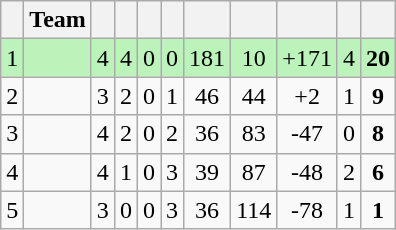<table class="wikitable" style="text-align:center;">
<tr>
<th></th>
<th>Team</th>
<th></th>
<th></th>
<th></th>
<th></th>
<th></th>
<th></th>
<th></th>
<th></th>
<th></th>
</tr>
<tr style="background:#bbf3bb;">
<td>1</td>
<td align="left"></td>
<td>4</td>
<td>4</td>
<td>0</td>
<td>0</td>
<td>181</td>
<td>10</td>
<td>+171</td>
<td>4</td>
<td><strong>20</strong></td>
</tr>
<tr>
<td>2</td>
<td align="left"></td>
<td>3</td>
<td>2</td>
<td>0</td>
<td>1</td>
<td>46</td>
<td>44</td>
<td>+2</td>
<td>1</td>
<td><strong>9</strong></td>
</tr>
<tr>
<td>3</td>
<td align="left"></td>
<td>4</td>
<td>2</td>
<td>0</td>
<td>2</td>
<td>36</td>
<td>83</td>
<td>-47</td>
<td>0</td>
<td><strong>8</strong></td>
</tr>
<tr>
<td>4</td>
<td align="left"></td>
<td>4</td>
<td>1</td>
<td>0</td>
<td>3</td>
<td>39</td>
<td>87</td>
<td>-48</td>
<td>2</td>
<td><strong>6</strong></td>
</tr>
<tr>
<td>5</td>
<td align="left"></td>
<td>3</td>
<td>0</td>
<td>0</td>
<td>3</td>
<td>36</td>
<td>114</td>
<td>-78</td>
<td>1</td>
<td><strong>1</strong></td>
</tr>
</table>
